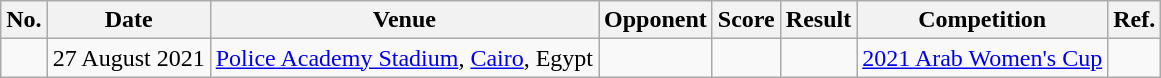<table class="wikitable">
<tr>
<th>No.</th>
<th>Date</th>
<th>Venue</th>
<th>Opponent</th>
<th>Score</th>
<th>Result</th>
<th>Competition</th>
<th>Ref.</th>
</tr>
<tr>
<td></td>
<td>27 August 2021</td>
<td><a href='#'>Police Academy Stadium</a>, <a href='#'>Cairo</a>, Egypt</td>
<td></td>
<td></td>
<td></td>
<td><a href='#'>2021 Arab Women's Cup</a></td>
<td></td>
</tr>
</table>
